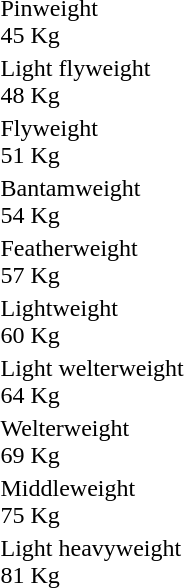<table>
<tr>
<td rowspan=2>Pinweight<br>45 Kg</td>
<td rowspan=2></td>
<td rowspan=2></td>
<td></td>
</tr>
<tr>
<td></td>
</tr>
<tr>
<td rowspan=2>Light flyweight<br>48 Kg</td>
<td rowspan=2></td>
<td rowspan=2></td>
<td></td>
</tr>
<tr>
<td></td>
</tr>
<tr>
<td rowspan=2>Flyweight<br>51 Kg</td>
<td rowspan=2></td>
<td rowspan=2></td>
<td></td>
</tr>
<tr>
<td></td>
</tr>
<tr>
<td rowspan=2>Bantamweight<br>54 Kg</td>
<td rowspan=2></td>
<td rowspan=2></td>
<td></td>
</tr>
<tr>
<td></td>
</tr>
<tr>
<td rowspan=2>Featherweight<br>57 Kg</td>
<td rowspan=2></td>
<td rowspan=2></td>
<td></td>
</tr>
<tr>
<td></td>
</tr>
<tr>
<td rowspan=2>Lightweight<br>60 Kg</td>
<td rowspan=2></td>
<td rowspan=2></td>
<td></td>
</tr>
<tr>
<td></td>
</tr>
<tr>
<td rowspan=2>Light welterweight<br>64 Kg</td>
<td rowspan=2></td>
<td rowspan=2></td>
<td></td>
</tr>
<tr>
<td></td>
</tr>
<tr>
<td rowspan=2>Welterweight<br>69 Kg</td>
<td rowspan=2></td>
<td rowspan=2></td>
<td></td>
</tr>
<tr>
<td></td>
</tr>
<tr>
<td rowspan=2>Middleweight<br>75 Kg</td>
<td rowspan=2></td>
<td rowspan=2></td>
<td></td>
</tr>
<tr>
<td></td>
</tr>
<tr>
<td rowspan=2>Light heavyweight<br>81 Kg</td>
<td rowspan=2></td>
<td rowspan=2></td>
<td></td>
</tr>
<tr>
<td></td>
</tr>
</table>
